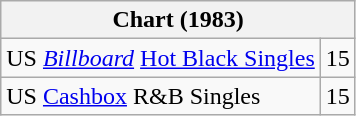<table class="wikitable sortable">
<tr>
<th colspan="2">Chart (1983)</th>
</tr>
<tr>
<td>US <a href='#'><em>Billboard</em></a> <a href='#'>Hot Black Singles</a></td>
<td style="text-align:center;">15</td>
</tr>
<tr>
<td>US <a href='#'>Cashbox</a> R&B Singles</td>
<td style="text-align:center;">15</td>
</tr>
</table>
